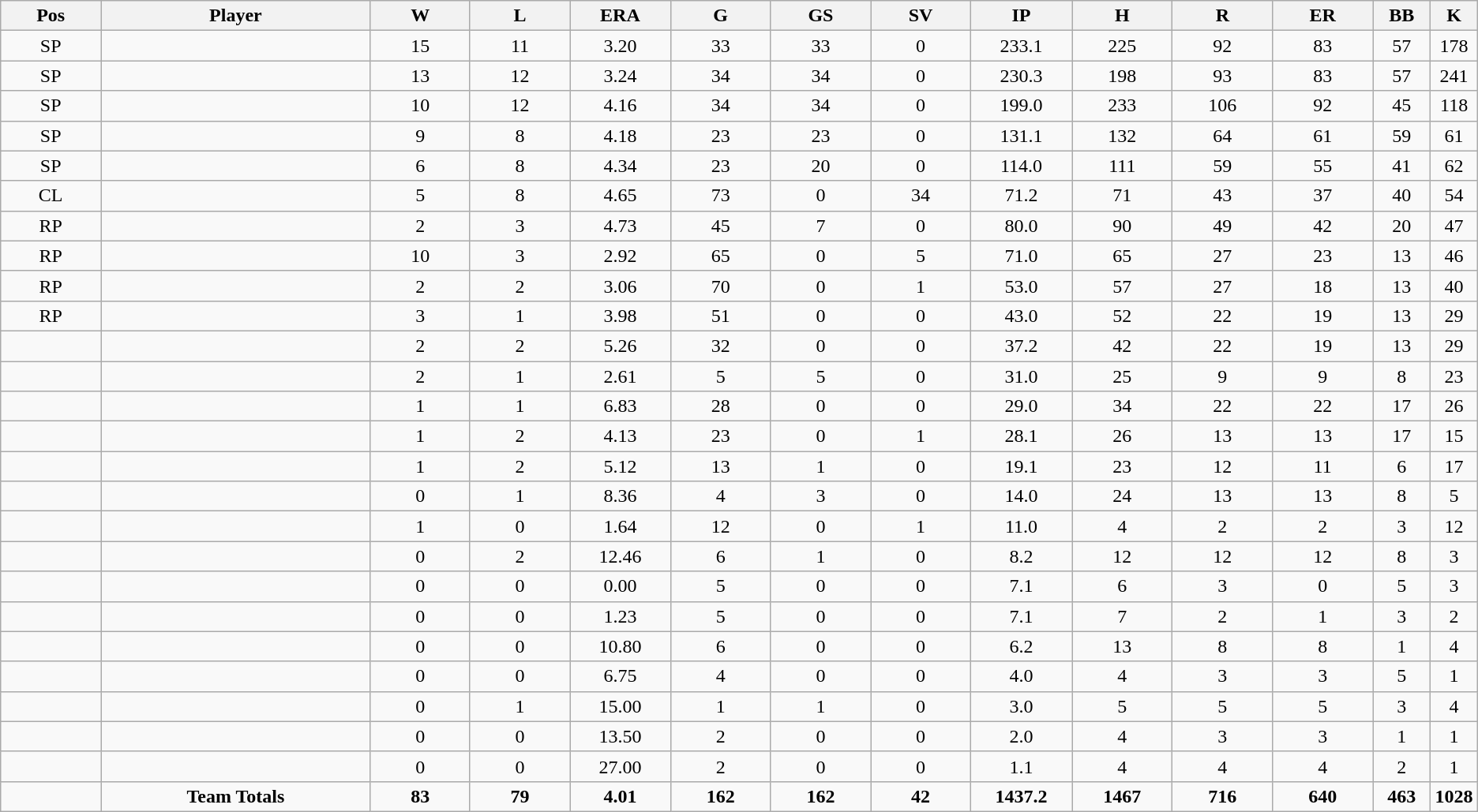<table class="wikitable sortable">
<tr>
<th bgcolor="#DDDDFF" width="7%">Pos</th>
<th bgcolor="#DDDDFF" width="19%">Player</th>
<th bgcolor="#DDDDFF" width="7%">W</th>
<th bgcolor="#DDDDFF" width="7%">L</th>
<th bgcolor="#DDDDFF" width="7%">ERA</th>
<th bgcolor="#DDDDFF" width="7%">G</th>
<th bgcolor="#DDDDFF" width="7%">GS</th>
<th bgcolor="#DDDDFF" width="7%">SV</th>
<th bgcolor="#DDDDFF" width="7%">IP</th>
<th bgcolor="#DDDDFF" width="7%">H</th>
<th bgcolor="#DDDDFF" width="7%">R</th>
<th bgcolor="#DDDDFF" width="7%">ER</th>
<th bgcolor="#DDDDFF" width="7%">BB</th>
<th bgcolor="#DDDDFF" width="7%">K</th>
</tr>
<tr align="center">
<td>SP</td>
<td></td>
<td>15</td>
<td>11</td>
<td>3.20</td>
<td>33</td>
<td>33</td>
<td>0</td>
<td>233.1</td>
<td>225</td>
<td>92</td>
<td>83</td>
<td>57</td>
<td>178</td>
</tr>
<tr align="center">
<td>SP</td>
<td></td>
<td>13</td>
<td>12</td>
<td>3.24</td>
<td>34</td>
<td>34</td>
<td>0</td>
<td>230.3</td>
<td>198</td>
<td>93</td>
<td>83</td>
<td>57</td>
<td>241</td>
</tr>
<tr align="center">
<td>SP</td>
<td></td>
<td>10</td>
<td>12</td>
<td>4.16</td>
<td>34</td>
<td>34</td>
<td>0</td>
<td>199.0</td>
<td>233</td>
<td>106</td>
<td>92</td>
<td>45</td>
<td>118</td>
</tr>
<tr align="center">
<td>SP</td>
<td></td>
<td>9</td>
<td>8</td>
<td>4.18</td>
<td>23</td>
<td>23</td>
<td>0</td>
<td>131.1</td>
<td>132</td>
<td>64</td>
<td>61</td>
<td>59</td>
<td>61</td>
</tr>
<tr align="center">
<td>SP</td>
<td></td>
<td>6</td>
<td>8</td>
<td>4.34</td>
<td>23</td>
<td>20</td>
<td>0</td>
<td>114.0</td>
<td>111</td>
<td>59</td>
<td>55</td>
<td>41</td>
<td>62</td>
</tr>
<tr align="center">
<td>CL</td>
<td></td>
<td>5</td>
<td>8</td>
<td>4.65</td>
<td>73</td>
<td>0</td>
<td>34</td>
<td>71.2</td>
<td>71</td>
<td>43</td>
<td>37</td>
<td>40</td>
<td>54</td>
</tr>
<tr align="center">
<td>RP</td>
<td></td>
<td>2</td>
<td>3</td>
<td>4.73</td>
<td>45</td>
<td>7</td>
<td>0</td>
<td>80.0</td>
<td>90</td>
<td>49</td>
<td>42</td>
<td>20</td>
<td>47</td>
</tr>
<tr align="center">
<td>RP</td>
<td></td>
<td>10</td>
<td>3</td>
<td>2.92</td>
<td>65</td>
<td>0</td>
<td>5</td>
<td>71.0</td>
<td>65</td>
<td>27</td>
<td>23</td>
<td>13</td>
<td>46</td>
</tr>
<tr align="center">
<td>RP</td>
<td></td>
<td>2</td>
<td>2</td>
<td>3.06</td>
<td>70</td>
<td>0</td>
<td>1</td>
<td>53.0</td>
<td>57</td>
<td>27</td>
<td>18</td>
<td>13</td>
<td>40</td>
</tr>
<tr align="center">
<td>RP</td>
<td></td>
<td>3</td>
<td>1</td>
<td>3.98</td>
<td>51</td>
<td>0</td>
<td>0</td>
<td>43.0</td>
<td>52</td>
<td>22</td>
<td>19</td>
<td>13</td>
<td>29</td>
</tr>
<tr align="center">
<td></td>
<td></td>
<td>2</td>
<td>2</td>
<td>5.26</td>
<td>32</td>
<td>0</td>
<td>0</td>
<td>37.2</td>
<td>42</td>
<td>22</td>
<td>19</td>
<td>13</td>
<td>29</td>
</tr>
<tr align="center">
<td></td>
<td></td>
<td>2</td>
<td>1</td>
<td>2.61</td>
<td>5</td>
<td>5</td>
<td>0</td>
<td>31.0</td>
<td>25</td>
<td>9</td>
<td>9</td>
<td>8</td>
<td>23</td>
</tr>
<tr align="center">
<td></td>
<td></td>
<td>1</td>
<td>1</td>
<td>6.83</td>
<td>28</td>
<td>0</td>
<td>0</td>
<td>29.0</td>
<td>34</td>
<td>22</td>
<td>22</td>
<td>17</td>
<td>26</td>
</tr>
<tr align="center">
<td></td>
<td></td>
<td>1</td>
<td>2</td>
<td>4.13</td>
<td>23</td>
<td>0</td>
<td>1</td>
<td>28.1</td>
<td>26</td>
<td>13</td>
<td>13</td>
<td>17</td>
<td>15</td>
</tr>
<tr align="center">
<td></td>
<td></td>
<td>1</td>
<td>2</td>
<td>5.12</td>
<td>13</td>
<td>1</td>
<td>0</td>
<td>19.1</td>
<td>23</td>
<td>12</td>
<td>11</td>
<td>6</td>
<td>17</td>
</tr>
<tr align="center">
<td></td>
<td></td>
<td>0</td>
<td>1</td>
<td>8.36</td>
<td>4</td>
<td>3</td>
<td>0</td>
<td>14.0</td>
<td>24</td>
<td>13</td>
<td>13</td>
<td>8</td>
<td>5</td>
</tr>
<tr align="center">
<td></td>
<td></td>
<td>1</td>
<td>0</td>
<td>1.64</td>
<td>12</td>
<td>0</td>
<td>1</td>
<td>11.0</td>
<td>4</td>
<td>2</td>
<td>2</td>
<td>3</td>
<td>12</td>
</tr>
<tr align="center">
<td></td>
<td></td>
<td>0</td>
<td>2</td>
<td>12.46</td>
<td>6</td>
<td>1</td>
<td>0</td>
<td>8.2</td>
<td>12</td>
<td>12</td>
<td>12</td>
<td>8</td>
<td>3</td>
</tr>
<tr align="center">
<td></td>
<td></td>
<td>0</td>
<td>0</td>
<td>0.00</td>
<td>5</td>
<td>0</td>
<td>0</td>
<td>7.1</td>
<td>6</td>
<td>3</td>
<td>0</td>
<td>5</td>
<td>3</td>
</tr>
<tr align="center">
<td></td>
<td></td>
<td>0</td>
<td>0</td>
<td>1.23</td>
<td>5</td>
<td>0</td>
<td>0</td>
<td>7.1</td>
<td>7</td>
<td>2</td>
<td>1</td>
<td>3</td>
<td>2</td>
</tr>
<tr align="center">
<td></td>
<td></td>
<td>0</td>
<td>0</td>
<td>10.80</td>
<td>6</td>
<td>0</td>
<td>0</td>
<td>6.2</td>
<td>13</td>
<td>8</td>
<td>8</td>
<td>1</td>
<td>4</td>
</tr>
<tr align="center">
<td></td>
<td></td>
<td>0</td>
<td>0</td>
<td>6.75</td>
<td>4</td>
<td>0</td>
<td>0</td>
<td>4.0</td>
<td>4</td>
<td>3</td>
<td>3</td>
<td>5</td>
<td>1</td>
</tr>
<tr align="center">
<td></td>
<td></td>
<td>0</td>
<td>1</td>
<td>15.00</td>
<td>1</td>
<td>1</td>
<td>0</td>
<td>3.0</td>
<td>5</td>
<td>5</td>
<td>5</td>
<td>3</td>
<td>4</td>
</tr>
<tr align="center">
<td></td>
<td></td>
<td>0</td>
<td>0</td>
<td>13.50</td>
<td>2</td>
<td>0</td>
<td>0</td>
<td>2.0</td>
<td>4</td>
<td>3</td>
<td>3</td>
<td>1</td>
<td>1</td>
</tr>
<tr align="center">
<td></td>
<td></td>
<td>0</td>
<td>0</td>
<td>27.00</td>
<td>2</td>
<td>0</td>
<td>0</td>
<td>1.1</td>
<td>4</td>
<td>4</td>
<td>4</td>
<td>2</td>
<td>1</td>
</tr>
<tr align="center" class="unsortable">
<td></td>
<td><strong>Team Totals</strong></td>
<td><strong>83</strong></td>
<td><strong>79</strong></td>
<td><strong>4.01</strong></td>
<td><strong>162</strong></td>
<td><strong>162</strong></td>
<td><strong>42</strong></td>
<td><strong>1437.2</strong></td>
<td><strong>1467</strong></td>
<td><strong>716</strong></td>
<td><strong>640</strong></td>
<td><strong>463</strong></td>
<td><strong>1028</strong></td>
</tr>
</table>
